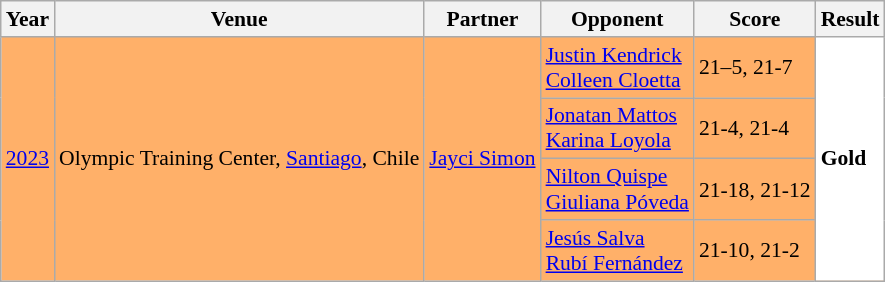<table class="sortable wikitable" style="font-size: 90%;">
<tr>
<th>Year</th>
<th>Venue</th>
<th>Partner</th>
<th>Opponent</th>
<th>Score</th>
<th>Result</th>
</tr>
<tr style="background:#FFB069">
<td rowspan="4" align="center"><a href='#'>2023</a></td>
<td rowspan="4" align="left">Olympic Training Center, <a href='#'>Santiago</a>, Chile</td>
<td rowspan="4"> <a href='#'>Jayci Simon</a></td>
<td align="left"> <a href='#'>Justin Kendrick</a><br> <a href='#'>Colleen Cloetta</a></td>
<td align="left">21–5, 21-7</td>
<td rowspan="4" style="text-align:left; background:white"> <strong>Gold</strong></td>
</tr>
<tr style="background:#FFB069">
<td align="left"> <a href='#'>Jonatan Mattos</a><br> <a href='#'>Karina Loyola</a></td>
<td align="left">21-4, 21-4</td>
</tr>
<tr style="background:#FFB069">
<td align="left"> <a href='#'>Nilton Quispe</a><br> <a href='#'>Giuliana Póveda</a></td>
<td align="left">21-18, 21-12</td>
</tr>
<tr style="background:#FFB069">
<td align="left"> <a href='#'>Jesús Salva</a><br> <a href='#'>Rubí Fernández</a></td>
<td align="left">21-10, 21-2</td>
</tr>
</table>
